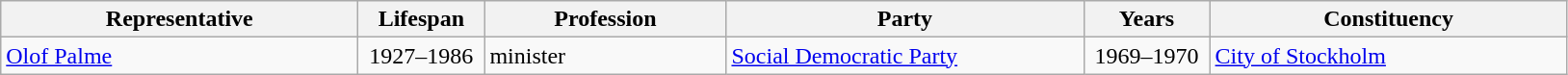<table class="wikitable">
<tr>
<th style="width:15em">Representative</th>
<th style="width:5em">Lifespan</th>
<th style="width:10em">Profession</th>
<th style="width:15em">Party</th>
<th style="width:5em">Years</th>
<th style="width:15em">Constituency</th>
</tr>
<tr>
<td><a href='#'>Olof Palme</a></td>
<td align=center>1927–1986</td>
<td>minister</td>
<td> <a href='#'>Social Democratic Party</a></td>
<td align=center>1969–1970</td>
<td><a href='#'>City of Stockholm</a></td>
</tr>
</table>
